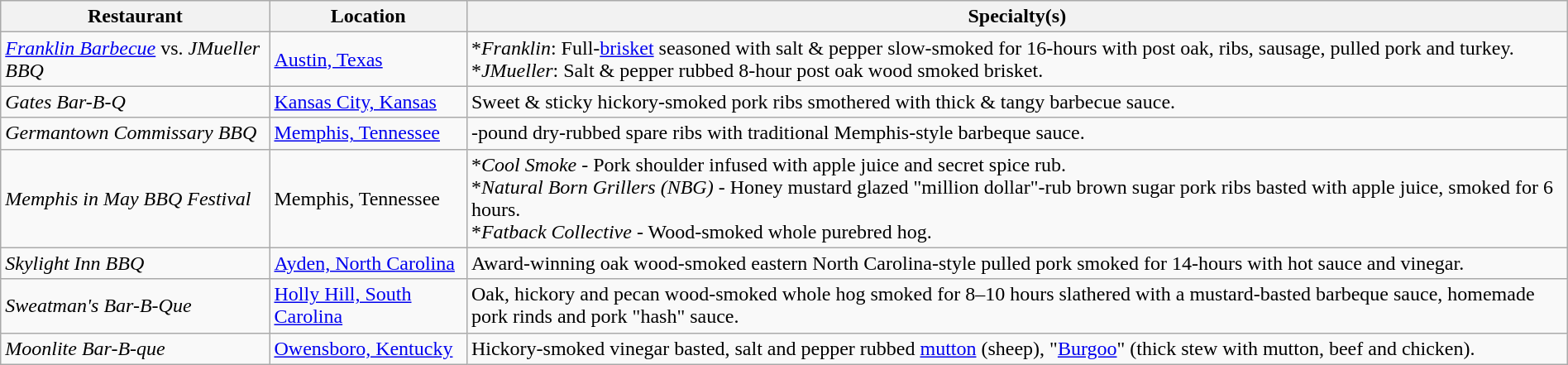<table class="wikitable" style="width:100%;">
<tr>
<th>Restaurant</th>
<th>Location</th>
<th>Specialty(s)</th>
</tr>
<tr>
<td><em><a href='#'>Franklin Barbecue</a></em> vs. <em>JMueller BBQ</em></td>
<td><a href='#'>Austin, Texas</a></td>
<td>*<em>Franklin</em>: Full-<a href='#'>brisket</a> seasoned with salt & pepper slow-smoked for 16-hours with post oak, ribs, sausage, pulled pork and turkey.<br>*<em>JMueller</em>: Salt & pepper rubbed 8-hour post oak wood smoked brisket.</td>
</tr>
<tr>
<td><em>Gates Bar-B-Q</em></td>
<td><a href='#'>Kansas City, Kansas</a></td>
<td>Sweet & sticky hickory-smoked pork ribs smothered with thick & tangy barbecue sauce.</td>
</tr>
<tr>
<td><em>Germantown Commissary BBQ</em></td>
<td><a href='#'>Memphis, Tennessee</a></td>
<td>-pound dry-rubbed spare ribs with traditional Memphis-style barbeque sauce.</td>
</tr>
<tr>
<td><em>Memphis in May BBQ Festival</em></td>
<td>Memphis, Tennessee</td>
<td>*<em>Cool Smoke</em> - Pork shoulder infused with apple juice and secret spice rub.<br>*<em>Natural Born Grillers (NBG)</em> - Honey mustard glazed "million dollar"-rub brown sugar pork ribs basted with apple juice, smoked for 6 hours.<br>*<em>Fatback Collective</em> - Wood-smoked whole purebred hog.</td>
</tr>
<tr>
<td><em>Skylight Inn BBQ</em></td>
<td><a href='#'>Ayden, North Carolina</a></td>
<td>Award-winning oak wood-smoked eastern North Carolina-style pulled pork smoked for 14-hours with hot sauce and vinegar.</td>
</tr>
<tr>
<td><em>Sweatman's Bar-B-Que</em></td>
<td><a href='#'>Holly Hill, South Carolina</a></td>
<td>Oak, hickory and pecan wood-smoked whole hog smoked for 8–10 hours slathered with a mustard-basted barbeque sauce, homemade pork rinds and pork "hash" sauce.</td>
</tr>
<tr>
<td><em>Moonlite Bar-B-que</em></td>
<td><a href='#'>Owensboro, Kentucky</a></td>
<td>Hickory-smoked vinegar basted, salt and pepper rubbed <a href='#'>mutton</a> (sheep), "<a href='#'>Burgoo</a>" (thick stew with mutton, beef and chicken).</td>
</tr>
</table>
